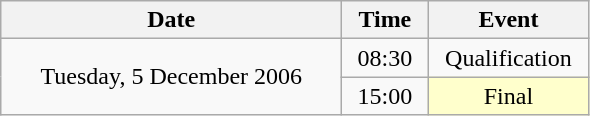<table class = "wikitable" style="text-align:center;">
<tr>
<th width=220>Date</th>
<th width=50>Time</th>
<th width=100>Event</th>
</tr>
<tr>
<td rowspan=2>Tuesday, 5 December 2006</td>
<td>08:30</td>
<td>Qualification</td>
</tr>
<tr>
<td>15:00</td>
<td bgcolor=ffffcc>Final</td>
</tr>
</table>
